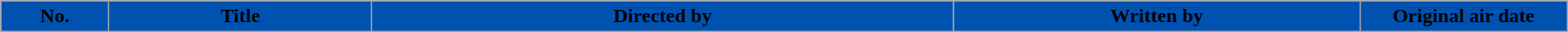<table class="wikitable plainrowheaders" style="width:100%; margin:auto;">
<tr>
<th scope="col" style="background-color: #0052B1; color: black; width:5em;">No.</th>
<th scope="col" style="background-color: #0052B1; color: black;">Title</th>
<th scope="col" style="background-color: #0052B1; color: black;">Directed by</th>
<th scope="col" style="background-color: #0052B1; color: black; width:20em;">Written by</th>
<th scope="col" style="background-color: #0052B1; color: black; width:10em;">Original air date<br>

</th>
</tr>
</table>
